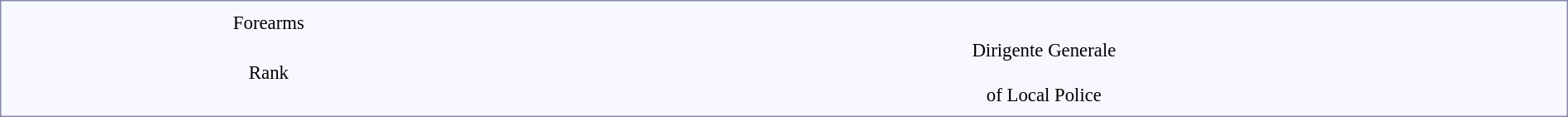<table style="border:1px solid #8888aa; background-color:#f7f8ff; padding:5px; font-size:95%; margin: 0px 12px 12px 0px;" width="100%">
<tr align="center">
<td>Forearms</td>
<td></td>
</tr>
<tr align="center">
<td>Rank</td>
<td>Dirigente Generale<br><br>of Local Police</td>
</tr>
</table>
